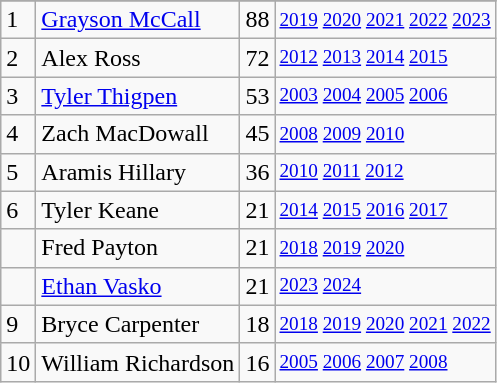<table class="wikitable">
<tr>
</tr>
<tr>
<td>1</td>
<td><a href='#'>Grayson McCall</a></td>
<td>88</td>
<td style="font-size:80%;"><a href='#'>2019</a> <a href='#'>2020</a> <a href='#'>2021</a> <a href='#'>2022</a> <a href='#'>2023</a></td>
</tr>
<tr>
<td>2</td>
<td>Alex Ross</td>
<td>72</td>
<td style="font-size:80%;"><a href='#'>2012</a> <a href='#'>2013</a> <a href='#'>2014</a> <a href='#'>2015</a></td>
</tr>
<tr>
<td>3</td>
<td><a href='#'>Tyler Thigpen</a></td>
<td>53</td>
<td style="font-size:80%;"><a href='#'>2003</a> <a href='#'>2004</a> <a href='#'>2005</a> <a href='#'>2006</a></td>
</tr>
<tr>
<td>4</td>
<td>Zach MacDowall</td>
<td>45</td>
<td style="font-size:80%;"><a href='#'>2008</a> <a href='#'>2009</a> <a href='#'>2010</a></td>
</tr>
<tr>
<td>5</td>
<td>Aramis Hillary</td>
<td>36</td>
<td style="font-size:80%;"><a href='#'>2010</a> <a href='#'>2011</a> <a href='#'>2012</a></td>
</tr>
<tr>
<td>6</td>
<td>Tyler Keane</td>
<td>21</td>
<td style="font-size:80%;"><a href='#'>2014</a> <a href='#'>2015</a> <a href='#'>2016</a> <a href='#'>2017</a></td>
</tr>
<tr>
<td></td>
<td>Fred Payton</td>
<td>21</td>
<td style="font-size:80%;"><a href='#'>2018</a> <a href='#'>2019</a> <a href='#'>2020</a></td>
</tr>
<tr>
<td></td>
<td><a href='#'>Ethan Vasko</a></td>
<td>21</td>
<td style="font-size:80%;"><a href='#'>2023</a> <a href='#'>2024</a></td>
</tr>
<tr>
<td>9</td>
<td>Bryce Carpenter</td>
<td>18</td>
<td style="font-size:80%;"><a href='#'>2018</a> <a href='#'>2019</a> <a href='#'>2020</a> <a href='#'>2021</a> <a href='#'>2022</a></td>
</tr>
<tr>
<td>10</td>
<td>William Richardson</td>
<td>16</td>
<td style="font-size:80%;"><a href='#'>2005</a> <a href='#'>2006</a> <a href='#'>2007</a> <a href='#'>2008</a></td>
</tr>
</table>
